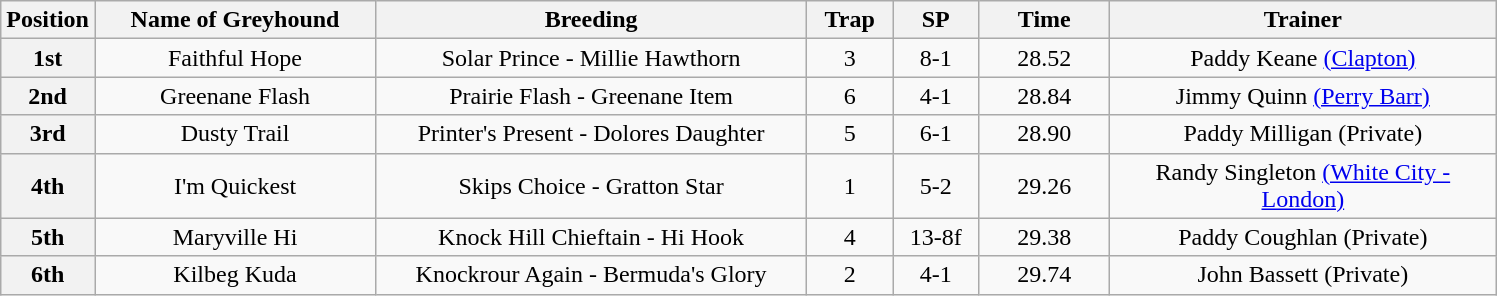<table class="wikitable" style="text-align: center">
<tr>
<th width=50>Position</th>
<th width=180>Name of Greyhound</th>
<th width=280>Breeding</th>
<th width=50>Trap</th>
<th width=50>SP</th>
<th width=80>Time</th>
<th width=250>Trainer</th>
</tr>
<tr>
<th>1st</th>
<td>Faithful Hope</td>
<td>Solar Prince - Millie Hawthorn</td>
<td>3</td>
<td>8-1</td>
<td>28.52</td>
<td>Paddy Keane <a href='#'>(Clapton)</a></td>
</tr>
<tr>
<th>2nd</th>
<td>Greenane Flash</td>
<td>Prairie Flash - Greenane Item</td>
<td>6</td>
<td>4-1</td>
<td>28.84</td>
<td>Jimmy Quinn <a href='#'>(Perry Barr)</a></td>
</tr>
<tr>
<th>3rd</th>
<td>Dusty Trail</td>
<td>Printer's Present - Dolores Daughter</td>
<td>5</td>
<td>6-1</td>
<td>28.90</td>
<td>Paddy Milligan (Private)</td>
</tr>
<tr>
<th>4th</th>
<td>I'm Quickest</td>
<td>Skips Choice - Gratton Star</td>
<td>1</td>
<td>5-2</td>
<td>29.26</td>
<td>Randy Singleton <a href='#'>(White City - London)</a></td>
</tr>
<tr>
<th>5th</th>
<td>Maryville Hi</td>
<td>Knock Hill Chieftain - Hi Hook</td>
<td>4</td>
<td>13-8f</td>
<td>29.38</td>
<td>Paddy Coughlan (Private)</td>
</tr>
<tr>
<th>6th</th>
<td>Kilbeg Kuda</td>
<td>Knockrour Again - Bermuda's Glory</td>
<td>2</td>
<td>4-1</td>
<td>29.74</td>
<td>John Bassett (Private)</td>
</tr>
</table>
